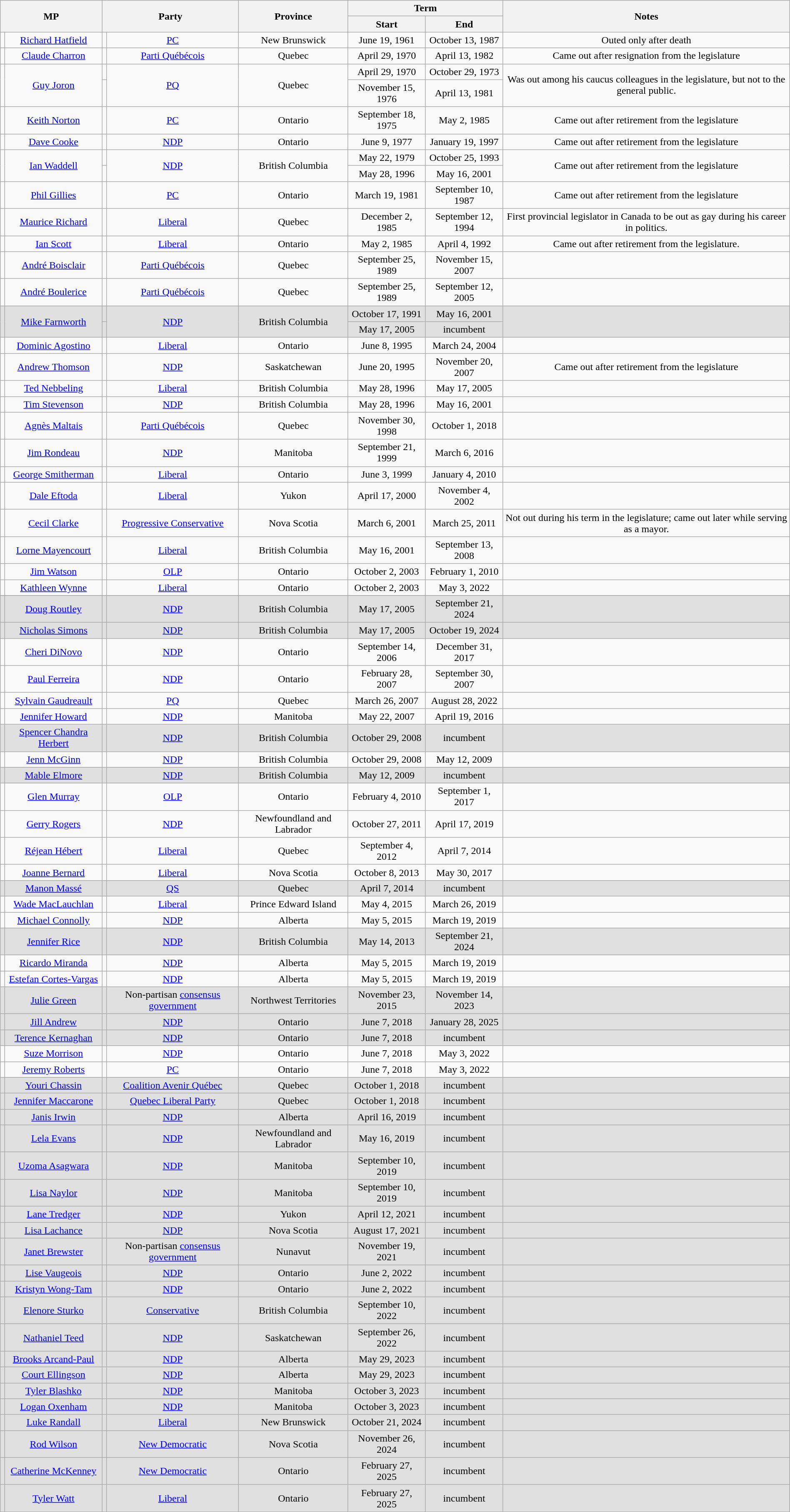<table class="wikitable sortable" width=100% style="text-align:center">
<tr>
<th colspan="2" rowspan="2">MP</th>
<th colspan="2" rowspan="2">Party</th>
<th rowspan="2">Province</th>
<th colspan="2">Term</th>
<th rowspan="2">Notes</th>
</tr>
<tr>
<th>Start</th>
<th>End</th>
</tr>
<tr>
<td></td>
<td><a href='#'>Richard Hatfield</a></td>
<td></td>
<td><a href='#'>PC</a></td>
<td>New Brunswick</td>
<td>June 19, 1961</td>
<td>October 13, 1987</td>
<td>Outed only after death</td>
</tr>
<tr>
<td></td>
<td><a href='#'>Claude Charron</a></td>
<td></td>
<td><a href='#'>Parti Québécois</a></td>
<td>Quebec</td>
<td>April 29, 1970</td>
<td>April 13, 1982</td>
<td>Came out after resignation from the legislature</td>
</tr>
<tr>
<td rowspan=2></td>
<td rowspan=2><a href='#'>Guy Joron</a></td>
<td></td>
<td rowspan=2><a href='#'>PQ</a></td>
<td rowspan=2>Quebec</td>
<td>April 29, 1970</td>
<td>October 29, 1973</td>
<td rowspan=2>Was out among his caucus colleagues in the legislature, but not to the general public.</td>
</tr>
<tr>
<td></td>
<td>November 15, 1976</td>
<td>April 13, 1981</td>
</tr>
<tr>
<td></td>
<td><a href='#'>Keith Norton</a></td>
<td></td>
<td><a href='#'>PC</a></td>
<td>Ontario</td>
<td>September 18, 1975</td>
<td>May 2, 1985</td>
<td>Came out after retirement from the legislature</td>
</tr>
<tr>
<td></td>
<td><a href='#'>Dave Cooke</a></td>
<td></td>
<td><a href='#'>NDP</a></td>
<td>Ontario</td>
<td>June 9, 1977</td>
<td>January 19, 1997</td>
<td>Came out after retirement from the legislature</td>
</tr>
<tr>
<td rowspan=2></td>
<td rowspan=2><a href='#'>Ian Waddell</a></td>
<td></td>
<td rowspan=2><a href='#'>NDP</a></td>
<td rowspan=2>British Columbia</td>
<td>May 22, 1979</td>
<td>October 25, 1993</td>
<td rowspan=2>Came out after retirement from the legislature</td>
</tr>
<tr>
<td></td>
<td>May 28, 1996</td>
<td>May 16, 2001</td>
</tr>
<tr>
<td></td>
<td><a href='#'>Phil Gillies</a></td>
<td></td>
<td><a href='#'>PC</a></td>
<td>Ontario</td>
<td>March 19, 1981</td>
<td>September 10, 1987</td>
<td>Came out after retirement from the legislature</td>
</tr>
<tr>
<td></td>
<td><a href='#'>Maurice Richard</a></td>
<td></td>
<td><a href='#'>Liberal</a></td>
<td>Quebec</td>
<td>December 2, 1985</td>
<td>September 12, 1994</td>
<td>First provincial legislator in Canada to be out as gay during his career in politics.</td>
</tr>
<tr>
<td></td>
<td><a href='#'>Ian Scott</a></td>
<td></td>
<td><a href='#'>Liberal</a></td>
<td>Ontario</td>
<td>May 2, 1985</td>
<td>April 4, 1992</td>
<td>Came out after retirement from the legislature.</td>
</tr>
<tr>
<td></td>
<td><a href='#'>André Boisclair</a></td>
<td></td>
<td><a href='#'>Parti Québécois</a></td>
<td>Quebec</td>
<td>September 25, 1989</td>
<td>November 15, 2007</td>
<td></td>
</tr>
<tr>
<td></td>
<td><a href='#'>André Boulerice</a></td>
<td></td>
<td><a href='#'>Parti Québécois</a></td>
<td>Quebec</td>
<td>September 25, 1989</td>
<td>September 12, 2005</td>
<td></td>
</tr>
<tr style="background:#e0e0e0">
<td rowspan="2"></td>
<td rowspan="2"><a href='#'>Mike Farnworth</a></td>
<td></td>
<td rowspan="2"><a href='#'>NDP</a></td>
<td rowspan="2">British Columbia</td>
<td>October 17, 1991</td>
<td>May 16, 2001</td>
<td rowspan="2"></td>
</tr>
<tr style="background:#e0e0e0">
<td></td>
<td>May 17, 2005</td>
<td>incumbent</td>
</tr>
<tr>
<td></td>
<td><a href='#'>Dominic Agostino</a></td>
<td></td>
<td><a href='#'>Liberal</a></td>
<td>Ontario</td>
<td>June 8, 1995</td>
<td>March 24, 2004</td>
<td></td>
</tr>
<tr>
<td></td>
<td><a href='#'>Andrew Thomson</a></td>
<td></td>
<td><a href='#'>NDP</a></td>
<td>Saskatchewan</td>
<td>June 20, 1995</td>
<td>November 20, 2007</td>
<td>Came out after retirement from the legislature</td>
</tr>
<tr>
<td></td>
<td><a href='#'>Ted Nebbeling</a></td>
<td></td>
<td><a href='#'>Liberal</a></td>
<td>British Columbia</td>
<td>May 28, 1996</td>
<td>May 17, 2005</td>
<td></td>
</tr>
<tr>
<td></td>
<td><a href='#'>Tim Stevenson</a></td>
<td></td>
<td><a href='#'>NDP</a></td>
<td>British Columbia</td>
<td>May 28, 1996</td>
<td>May 16, 2001</td>
<td></td>
</tr>
<tr>
<td></td>
<td><a href='#'>Agnès Maltais</a></td>
<td></td>
<td><a href='#'>Parti Québécois</a></td>
<td>Quebec</td>
<td>November 30, 1998</td>
<td>October 1, 2018</td>
<td></td>
</tr>
<tr>
<td></td>
<td><a href='#'>Jim Rondeau</a></td>
<td></td>
<td><a href='#'>NDP</a></td>
<td>Manitoba</td>
<td>September 21, 1999</td>
<td>March 6, 2016</td>
<td></td>
</tr>
<tr>
<td></td>
<td><a href='#'>George Smitherman</a></td>
<td></td>
<td><a href='#'>Liberal</a></td>
<td>Ontario</td>
<td>June 3, 1999</td>
<td>January 4, 2010</td>
<td></td>
</tr>
<tr>
<td></td>
<td><a href='#'>Dale Eftoda</a></td>
<td></td>
<td><a href='#'>Liberal</a></td>
<td>Yukon</td>
<td>April 17, 2000</td>
<td>November 4, 2002</td>
<td></td>
</tr>
<tr>
<td></td>
<td><a href='#'>Cecil Clarke</a></td>
<td></td>
<td><a href='#'>Progressive Conservative</a></td>
<td>Nova Scotia</td>
<td>March 6, 2001</td>
<td>March 25, 2011</td>
<td>Not out during his term in the legislature; came out later while serving as a mayor.</td>
</tr>
<tr>
<td></td>
<td><a href='#'>Lorne Mayencourt</a></td>
<td></td>
<td><a href='#'>Liberal</a></td>
<td>British Columbia</td>
<td>May 16, 2001</td>
<td>September 13, 2008</td>
<td></td>
</tr>
<tr>
<td></td>
<td><a href='#'>Jim Watson</a></td>
<td></td>
<td><a href='#'>OLP</a></td>
<td>Ontario</td>
<td>October 2, 2003</td>
<td>February 1, 2010</td>
<td></td>
</tr>
<tr>
<td></td>
<td><a href='#'>Kathleen Wynne</a></td>
<td></td>
<td><a href='#'>Liberal</a></td>
<td>Ontario</td>
<td>October 2, 2003</td>
<td>May 3, 2022</td>
<td></td>
</tr>
<tr>
</tr>
<tr style="background:#e0e0e0">
<td></td>
<td><a href='#'>Doug Routley</a></td>
<td></td>
<td><a href='#'>NDP</a></td>
<td>British Columbia</td>
<td>May 17, 2005</td>
<td>September 21, 2024</td>
<td></td>
</tr>
<tr style="background:#e0e0e0">
<td></td>
<td><a href='#'>Nicholas Simons</a></td>
<td></td>
<td><a href='#'>NDP</a></td>
<td>British Columbia</td>
<td>May 17, 2005</td>
<td>October 19, 2024</td>
<td></td>
</tr>
<tr>
<td></td>
<td><a href='#'>Cheri DiNovo</a></td>
<td></td>
<td><a href='#'>NDP</a></td>
<td>Ontario</td>
<td>September 14, 2006</td>
<td>December 31, 2017</td>
<td></td>
</tr>
<tr>
<td></td>
<td><a href='#'>Paul Ferreira</a></td>
<td></td>
<td><a href='#'>NDP</a></td>
<td>Ontario</td>
<td>February 28, 2007</td>
<td>September 30, 2007</td>
<td></td>
</tr>
<tr>
<td></td>
<td><a href='#'>Sylvain Gaudreault</a></td>
<td></td>
<td><a href='#'>PQ</a></td>
<td>Quebec</td>
<td>March 26, 2007</td>
<td>August 28, 2022</td>
<td></td>
</tr>
<tr>
<td></td>
<td><a href='#'>Jennifer Howard</a></td>
<td></td>
<td><a href='#'>NDP</a></td>
<td>Manitoba</td>
<td>May 22, 2007</td>
<td>April 19, 2016</td>
<td></td>
</tr>
<tr style="background:#e0e0e0">
<td></td>
<td><a href='#'>Spencer Chandra Herbert</a></td>
<td></td>
<td><a href='#'>NDP</a></td>
<td>British Columbia</td>
<td>October 29, 2008</td>
<td>incumbent</td>
<td></td>
</tr>
<tr>
<td></td>
<td><a href='#'>Jenn McGinn</a></td>
<td></td>
<td><a href='#'>NDP</a></td>
<td>British Columbia</td>
<td>October 29, 2008</td>
<td>May 12, 2009</td>
<td></td>
</tr>
<tr style="background:#e0e0e0">
<td></td>
<td><a href='#'>Mable Elmore</a></td>
<td></td>
<td><a href='#'>NDP</a></td>
<td>British Columbia</td>
<td>May 12, 2009</td>
<td>incumbent</td>
<td></td>
</tr>
<tr>
<td></td>
<td><a href='#'>Glen Murray</a></td>
<td></td>
<td><a href='#'>OLP</a></td>
<td>Ontario</td>
<td>February 4, 2010</td>
<td>September 1, 2017</td>
<td></td>
</tr>
<tr>
<td></td>
<td><a href='#'>Gerry Rogers</a></td>
<td></td>
<td><a href='#'>NDP</a></td>
<td>Newfoundland and Labrador</td>
<td>October 27, 2011</td>
<td>April 17, 2019</td>
<td></td>
</tr>
<tr>
<td></td>
<td><a href='#'>Réjean Hébert</a></td>
<td></td>
<td><a href='#'>Liberal</a></td>
<td>Quebec</td>
<td>September 4, 2012</td>
<td>April 7, 2014</td>
<td></td>
</tr>
<tr>
<td></td>
<td><a href='#'>Joanne Bernard</a></td>
<td></td>
<td><a href='#'>Liberal</a></td>
<td>Nova Scotia</td>
<td>October 8, 2013</td>
<td>May 30, 2017</td>
<td></td>
</tr>
<tr style="background:#e0e0e0">
<td></td>
<td><a href='#'>Manon Massé</a></td>
<td></td>
<td><a href='#'>QS</a></td>
<td>Quebec</td>
<td>April 7, 2014</td>
<td>incumbent</td>
<td></td>
</tr>
<tr>
<td></td>
<td><a href='#'>Wade MacLauchlan</a></td>
<td></td>
<td><a href='#'>Liberal</a></td>
<td>Prince Edward Island</td>
<td>May 4, 2015</td>
<td>March 26, 2019</td>
<td></td>
</tr>
<tr>
<td></td>
<td><a href='#'>Michael Connolly</a></td>
<td></td>
<td><a href='#'>NDP</a></td>
<td>Alberta</td>
<td>May 5, 2015</td>
<td>March 19, 2019</td>
<td></td>
</tr>
<tr style="background:#e0e0e0">
<td></td>
<td><a href='#'>Jennifer Rice</a></td>
<td></td>
<td><a href='#'>NDP</a></td>
<td>British Columbia</td>
<td>May 14, 2013</td>
<td>September 21, 2024</td>
<td></td>
</tr>
<tr>
<td></td>
<td><a href='#'>Ricardo Miranda</a></td>
<td></td>
<td><a href='#'>NDP</a></td>
<td>Alberta</td>
<td>May 5, 2015</td>
<td>March 19, 2019</td>
<td></td>
</tr>
<tr>
<td></td>
<td><a href='#'>Estefan Cortes-Vargas</a></td>
<td></td>
<td><a href='#'>NDP</a></td>
<td>Alberta</td>
<td>May 5, 2015</td>
<td>March 19, 2019</td>
<td></td>
</tr>
<tr style="background:#e0e0e0">
<td></td>
<td><a href='#'>Julie Green</a></td>
<td></td>
<td>Non-partisan <a href='#'>consensus government</a></td>
<td>Northwest Territories</td>
<td>November 23, 2015</td>
<td>November 14, 2023</td>
<td></td>
</tr>
<tr style="background:#e0e0e0">
<td></td>
<td><a href='#'>Jill Andrew</a></td>
<td></td>
<td><a href='#'>NDP</a></td>
<td>Ontario</td>
<td>June 7, 2018</td>
<td>January 28, 2025</td>
<td></td>
</tr>
<tr style="background:#e0e0e0">
<td></td>
<td><a href='#'>Terence Kernaghan</a></td>
<td></td>
<td><a href='#'>NDP</a></td>
<td>Ontario</td>
<td>June 7, 2018</td>
<td>incumbent</td>
<td></td>
</tr>
<tr>
<td></td>
<td><a href='#'>Suze Morrison</a></td>
<td></td>
<td><a href='#'>NDP</a></td>
<td>Ontario</td>
<td>June 7, 2018</td>
<td>May 3, 2022</td>
<td></td>
</tr>
<tr>
<td></td>
<td><a href='#'>Jeremy Roberts</a></td>
<td></td>
<td><a href='#'>PC</a></td>
<td>Ontario</td>
<td>June 7, 2018</td>
<td>May 3, 2022</td>
<td></td>
</tr>
<tr style="background:#e0e0e0">
<td></td>
<td><a href='#'>Youri Chassin</a></td>
<td></td>
<td><a href='#'>Coalition Avenir Québec</a></td>
<td>Quebec</td>
<td>October 1, 2018</td>
<td>incumbent</td>
<td></td>
</tr>
<tr style="background:#e0e0e0">
<td></td>
<td><a href='#'>Jennifer Maccarone</a></td>
<td></td>
<td><a href='#'>Quebec Liberal Party</a></td>
<td>Quebec</td>
<td>October 1, 2018</td>
<td>incumbent</td>
<td></td>
</tr>
<tr style="background:#e0e0e0">
<td></td>
<td><a href='#'>Janis Irwin</a></td>
<td></td>
<td><a href='#'>NDP</a></td>
<td>Alberta</td>
<td>April 16, 2019</td>
<td>incumbent</td>
<td></td>
</tr>
<tr style="background:#e0e0e0">
<td></td>
<td><a href='#'>Lela Evans</a></td>
<td></td>
<td><a href='#'>NDP</a></td>
<td>Newfoundland and Labrador</td>
<td>May 16, 2019</td>
<td>incumbent</td>
<td></td>
</tr>
<tr style="background:#e0e0e0">
<td></td>
<td><a href='#'>Uzoma Asagwara</a></td>
<td></td>
<td><a href='#'>NDP</a></td>
<td>Manitoba</td>
<td>September 10, 2019</td>
<td>incumbent</td>
<td></td>
</tr>
<tr style="background:#e0e0e0">
<td></td>
<td><a href='#'>Lisa Naylor</a></td>
<td></td>
<td><a href='#'>NDP</a></td>
<td>Manitoba</td>
<td>September 10, 2019</td>
<td>incumbent</td>
<td></td>
</tr>
<tr style="background:#e0e0e0">
<td></td>
<td><a href='#'>Lane Tredger</a></td>
<td></td>
<td><a href='#'>NDP</a></td>
<td>Yukon</td>
<td>April 12, 2021</td>
<td>incumbent</td>
<td></td>
</tr>
<tr style="background:#e0e0e0">
<td></td>
<td><a href='#'>Lisa Lachance</a></td>
<td></td>
<td><a href='#'>NDP</a></td>
<td>Nova Scotia</td>
<td>August 17, 2021</td>
<td>incumbent</td>
<td></td>
</tr>
<tr style="background:#e0e0e0">
<td></td>
<td><a href='#'>Janet Brewster</a></td>
<td></td>
<td>Non-partisan <a href='#'>consensus government</a></td>
<td>Nunavut</td>
<td>November 19, 2021</td>
<td>incumbent</td>
<td></td>
</tr>
<tr style="background:#e0e0e0">
<td></td>
<td><a href='#'>Lise Vaugeois</a></td>
<td></td>
<td><a href='#'>NDP</a></td>
<td>Ontario</td>
<td>June 2, 2022</td>
<td>incumbent</td>
<td></td>
</tr>
<tr style="background:#e0e0e0">
<td></td>
<td><a href='#'>Kristyn Wong-Tam</a></td>
<td></td>
<td><a href='#'>NDP</a></td>
<td>Ontario</td>
<td>June 2, 2022</td>
<td>incumbent</td>
<td></td>
</tr>
<tr style="background:#e0e0e0">
<td></td>
<td><a href='#'>Elenore Sturko</a></td>
<td></td>
<td><a href='#'>Conservative</a></td>
<td>British Columbia</td>
<td>September 10, 2022</td>
<td>incumbent</td>
<td></td>
</tr>
<tr style="background:#e0e0e0">
<td></td>
<td><a href='#'>Nathaniel Teed</a></td>
<td></td>
<td><a href='#'>NDP</a></td>
<td>Saskatchewan</td>
<td>September 26, 2022</td>
<td>incumbent</td>
<td></td>
</tr>
<tr style="background:#e0e0e0">
<td></td>
<td><a href='#'>Brooks Arcand-Paul</a></td>
<td></td>
<td><a href='#'>NDP</a></td>
<td>Alberta</td>
<td>May 29, 2023</td>
<td>incumbent</td>
<td></td>
</tr>
<tr style="background:#e0e0e0">
<td></td>
<td><a href='#'>Court Ellingson</a></td>
<td></td>
<td><a href='#'>NDP</a></td>
<td>Alberta</td>
<td>May 29, 2023</td>
<td>incumbent</td>
<td></td>
</tr>
<tr style="background:#e0e0e0">
<td></td>
<td><a href='#'>Tyler Blashko</a></td>
<td></td>
<td><a href='#'>NDP</a></td>
<td>Manitoba</td>
<td>October 3, 2023</td>
<td>incumbent</td>
<td></td>
</tr>
<tr style="background:#e0e0e0">
<td></td>
<td><a href='#'>Logan Oxenham</a></td>
<td></td>
<td><a href='#'>NDP</a></td>
<td>Manitoba</td>
<td>October 3, 2023</td>
<td>incumbent</td>
<td></td>
</tr>
<tr style="background:#e0e0e0">
<td></td>
<td><a href='#'>Luke Randall</a></td>
<td></td>
<td><a href='#'>Liberal</a></td>
<td>New Brunswick</td>
<td>October 21, 2024</td>
<td>incumbent</td>
<td></td>
</tr>
<tr style="background:#e0e0e0">
<td></td>
<td><a href='#'>Rod Wilson</a></td>
<td></td>
<td><a href='#'>New Democratic</a></td>
<td>Nova Scotia</td>
<td>November 26, 2024</td>
<td>incumbent</td>
<td></td>
</tr>
<tr style="background:#e0e0e0">
<td></td>
<td><a href='#'>Catherine McKenney</a></td>
<td></td>
<td><a href='#'>New Democratic</a></td>
<td>Ontario</td>
<td>February 27, 2025</td>
<td>incumbent</td>
<td></td>
</tr>
<tr style="background:#e0e0e0">
<td></td>
<td><a href='#'>Tyler Watt</a></td>
<td></td>
<td><a href='#'>Liberal</a></td>
<td>Ontario</td>
<td>February 27, 2025</td>
<td>incumbent</td>
<td></td>
</tr>
</table>
